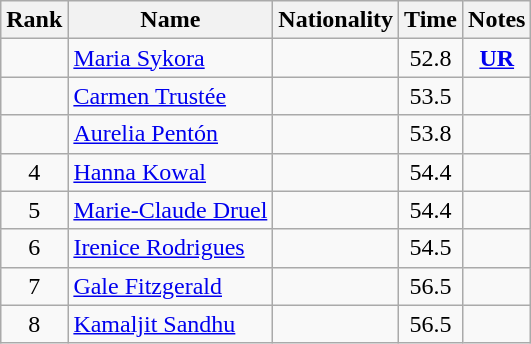<table class="wikitable sortable" style="text-align:center">
<tr>
<th>Rank</th>
<th>Name</th>
<th>Nationality</th>
<th>Time</th>
<th>Notes</th>
</tr>
<tr>
<td></td>
<td align=left><a href='#'>Maria Sykora</a></td>
<td align=left></td>
<td>52.8</td>
<td><strong><a href='#'>UR</a></strong></td>
</tr>
<tr>
<td></td>
<td align=left><a href='#'>Carmen Trustée</a></td>
<td align=left></td>
<td>53.5</td>
<td></td>
</tr>
<tr>
<td></td>
<td align=left><a href='#'>Aurelia Pentón</a></td>
<td align=left></td>
<td>53.8</td>
<td></td>
</tr>
<tr>
<td>4</td>
<td align=left><a href='#'>Hanna Kowal</a></td>
<td align=left></td>
<td>54.4</td>
<td></td>
</tr>
<tr>
<td>5</td>
<td align=left><a href='#'>Marie-Claude Druel</a></td>
<td align=left></td>
<td>54.4</td>
<td></td>
</tr>
<tr>
<td>6</td>
<td align=left><a href='#'>Irenice Rodrigues</a></td>
<td align=left></td>
<td>54.5</td>
<td></td>
</tr>
<tr>
<td>7</td>
<td align=left><a href='#'>Gale Fitzgerald</a></td>
<td align=left></td>
<td>56.5</td>
<td></td>
</tr>
<tr>
<td>8</td>
<td align=left><a href='#'>Kamaljit Sandhu</a></td>
<td align=left></td>
<td>56.5</td>
<td></td>
</tr>
</table>
